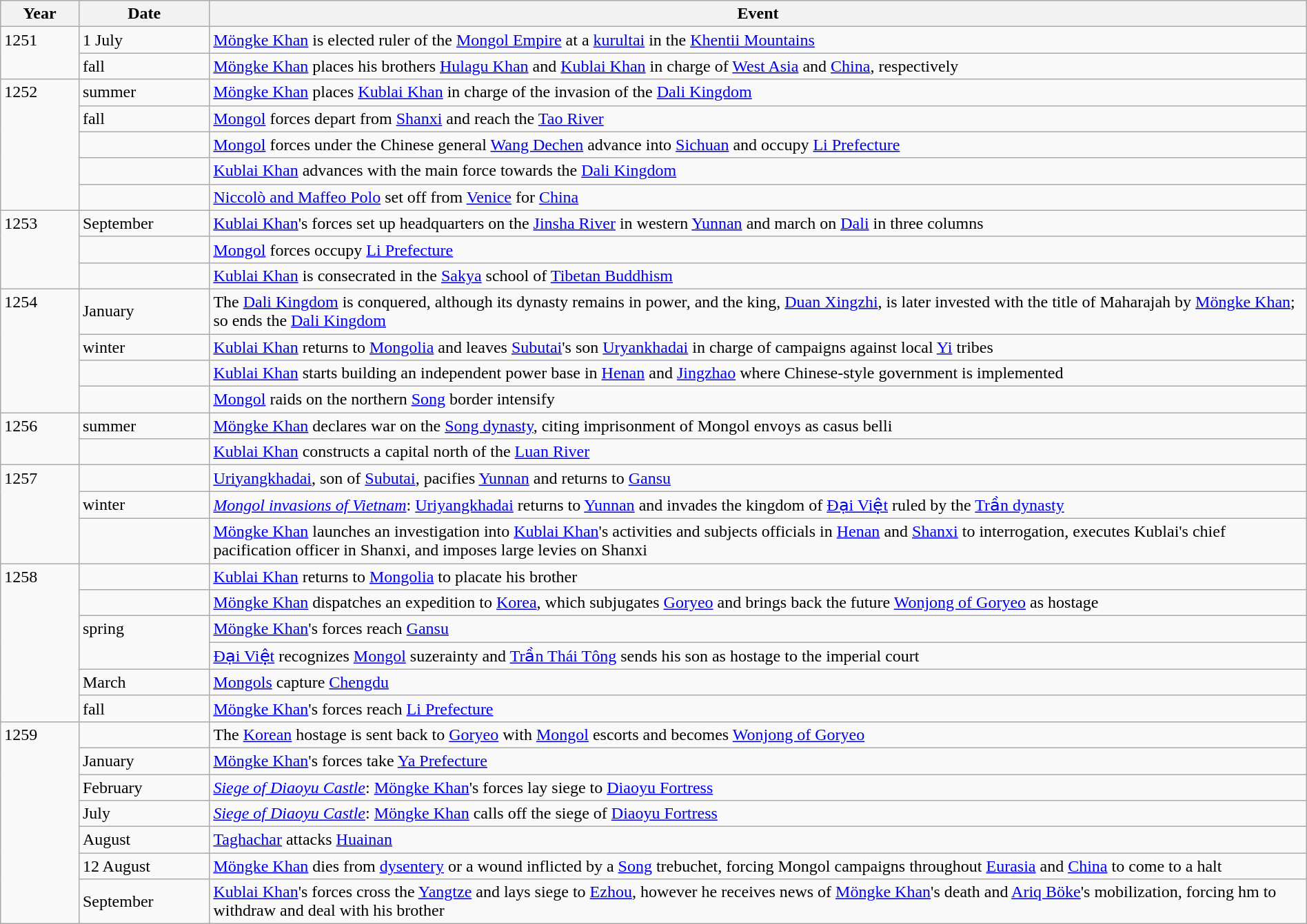<table class="wikitable" style="width:100%;">
<tr>
<th style="width:6%">Year</th>
<th style="width:10%">Date</th>
<th>Event</th>
</tr>
<tr>
<td rowspan="2" style="vertical-align:top;">1251</td>
<td>1 July</td>
<td><a href='#'>Möngke Khan</a> is elected ruler of the <a href='#'>Mongol Empire</a> at a <a href='#'>kurultai</a> in the <a href='#'>Khentii Mountains</a></td>
</tr>
<tr>
<td>fall</td>
<td><a href='#'>Möngke Khan</a> places his brothers <a href='#'>Hulagu Khan</a> and <a href='#'>Kublai Khan</a> in charge of <a href='#'>West Asia</a> and <a href='#'>China</a>, respectively</td>
</tr>
<tr>
<td rowspan="5" style="vertical-align:top;">1252</td>
<td>summer</td>
<td><a href='#'>Möngke Khan</a> places <a href='#'>Kublai Khan</a> in charge of the invasion of the <a href='#'>Dali Kingdom</a></td>
</tr>
<tr>
<td>fall</td>
<td><a href='#'>Mongol</a> forces depart from <a href='#'>Shanxi</a> and reach the <a href='#'>Tao River</a></td>
</tr>
<tr>
<td></td>
<td><a href='#'>Mongol</a> forces under the Chinese general <a href='#'>Wang Dechen</a> advance into <a href='#'>Sichuan</a> and occupy <a href='#'>Li Prefecture</a></td>
</tr>
<tr>
<td></td>
<td><a href='#'>Kublai Khan</a> advances with the main force towards the <a href='#'>Dali Kingdom</a></td>
</tr>
<tr>
<td></td>
<td><a href='#'>Niccolò and Maffeo Polo</a> set off from <a href='#'>Venice</a> for <a href='#'>China</a></td>
</tr>
<tr>
<td rowspan="3" style="vertical-align:top;">1253</td>
<td>September</td>
<td><a href='#'>Kublai Khan</a>'s forces set up headquarters on the <a href='#'>Jinsha River</a> in western <a href='#'>Yunnan</a> and march on <a href='#'>Dali</a> in three columns</td>
</tr>
<tr>
<td></td>
<td><a href='#'>Mongol</a> forces occupy <a href='#'>Li Prefecture</a></td>
</tr>
<tr>
<td></td>
<td><a href='#'>Kublai Khan</a> is consecrated in the <a href='#'>Sakya</a> school of <a href='#'>Tibetan Buddhism</a></td>
</tr>
<tr>
<td rowspan="4" style="vertical-align:top;">1254</td>
<td>January</td>
<td>The <a href='#'>Dali Kingdom</a> is conquered, although its dynasty remains in power, and the king, <a href='#'>Duan Xingzhi</a>, is later invested with the title of Maharajah by <a href='#'>Möngke Khan</a>; so ends the <a href='#'>Dali Kingdom</a></td>
</tr>
<tr>
<td>winter</td>
<td><a href='#'>Kublai Khan</a> returns to <a href='#'>Mongolia</a> and leaves <a href='#'>Subutai</a>'s son <a href='#'>Uryankhadai</a> in charge of campaigns against local <a href='#'>Yi</a> tribes</td>
</tr>
<tr>
<td></td>
<td><a href='#'>Kublai Khan</a> starts building an independent power base in <a href='#'>Henan</a> and <a href='#'>Jingzhao</a> where Chinese-style government is implemented</td>
</tr>
<tr>
<td></td>
<td><a href='#'>Mongol</a> raids on the northern <a href='#'>Song</a> border intensify</td>
</tr>
<tr>
<td rowspan="2" style="vertical-align:top;">1256</td>
<td>summer</td>
<td><a href='#'>Möngke Khan</a> declares war on the <a href='#'>Song dynasty</a>, citing imprisonment of Mongol envoys as casus belli</td>
</tr>
<tr>
<td></td>
<td><a href='#'>Kublai Khan</a> constructs a capital north of the <a href='#'>Luan River</a></td>
</tr>
<tr>
<td rowspan="3" style="vertical-align:top;">1257</td>
<td></td>
<td><a href='#'>Uriyangkhadai</a>, son of <a href='#'>Subutai</a>, pacifies <a href='#'>Yunnan</a> and returns to <a href='#'>Gansu</a></td>
</tr>
<tr>
<td>winter</td>
<td><em><a href='#'>Mongol invasions of Vietnam</a></em>: <a href='#'>Uriyangkhadai</a> returns to <a href='#'>Yunnan</a> and invades the kingdom of <a href='#'>Đại Việt</a> ruled by the <a href='#'>Trần dynasty</a></td>
</tr>
<tr>
<td></td>
<td><a href='#'>Möngke Khan</a> launches an investigation into <a href='#'>Kublai Khan</a>'s activities and subjects officials in <a href='#'>Henan</a> and <a href='#'>Shanxi</a> to interrogation, executes Kublai's chief pacification officer in Shanxi, and imposes large levies on Shanxi</td>
</tr>
<tr>
<td rowspan="6" style="vertical-align:top;">1258</td>
<td></td>
<td><a href='#'>Kublai Khan</a> returns to <a href='#'>Mongolia</a> to placate his brother</td>
</tr>
<tr>
<td></td>
<td><a href='#'>Möngke Khan</a> dispatches an expedition to <a href='#'>Korea</a>, which subjugates <a href='#'>Goryeo</a> and brings back the future <a href='#'>Wonjong of Goryeo</a> as hostage</td>
</tr>
<tr>
<td rowspan="2" style="vertical-align:top;">spring</td>
<td><a href='#'>Möngke Khan</a>'s forces reach <a href='#'>Gansu</a></td>
</tr>
<tr>
<td><a href='#'>Đại Việt</a> recognizes <a href='#'>Mongol</a> suzerainty and <a href='#'>Trần Thái Tông</a> sends his son as hostage to the imperial court</td>
</tr>
<tr>
<td>March</td>
<td><a href='#'>Mongols</a> capture <a href='#'>Chengdu</a></td>
</tr>
<tr>
<td>fall</td>
<td><a href='#'>Möngke Khan</a>'s forces reach <a href='#'>Li Prefecture</a></td>
</tr>
<tr>
<td rowspan="7" style="vertical-align:top;">1259</td>
<td></td>
<td>The <a href='#'>Korean</a> hostage is sent back to <a href='#'>Goryeo</a> with <a href='#'>Mongol</a> escorts and becomes <a href='#'>Wonjong of Goryeo</a></td>
</tr>
<tr>
<td>January</td>
<td><a href='#'>Möngke Khan</a>'s forces take <a href='#'>Ya Prefecture</a></td>
</tr>
<tr>
<td>February</td>
<td><em><a href='#'>Siege of Diaoyu Castle</a></em>: <a href='#'>Möngke Khan</a>'s forces lay siege to <a href='#'>Diaoyu Fortress</a></td>
</tr>
<tr>
<td>July</td>
<td><em><a href='#'>Siege of Diaoyu Castle</a></em>: <a href='#'>Möngke Khan</a> calls off the siege of <a href='#'>Diaoyu Fortress</a></td>
</tr>
<tr>
<td>August</td>
<td><a href='#'>Taghachar</a> attacks <a href='#'>Huainan</a></td>
</tr>
<tr>
<td>12 August</td>
<td><a href='#'>Möngke Khan</a> dies from <a href='#'>dysentery</a> or a wound inflicted by a <a href='#'>Song</a> trebuchet, forcing Mongol campaigns throughout <a href='#'>Eurasia</a> and <a href='#'>China</a> to come to a halt</td>
</tr>
<tr>
<td>September</td>
<td><a href='#'>Kublai Khan</a>'s forces cross the <a href='#'>Yangtze</a> and lays siege to <a href='#'>Ezhou</a>, however he receives news of <a href='#'>Möngke Khan</a>'s death and <a href='#'>Ariq Böke</a>'s mobilization, forcing hm to withdraw and deal with his brother</td>
</tr>
</table>
